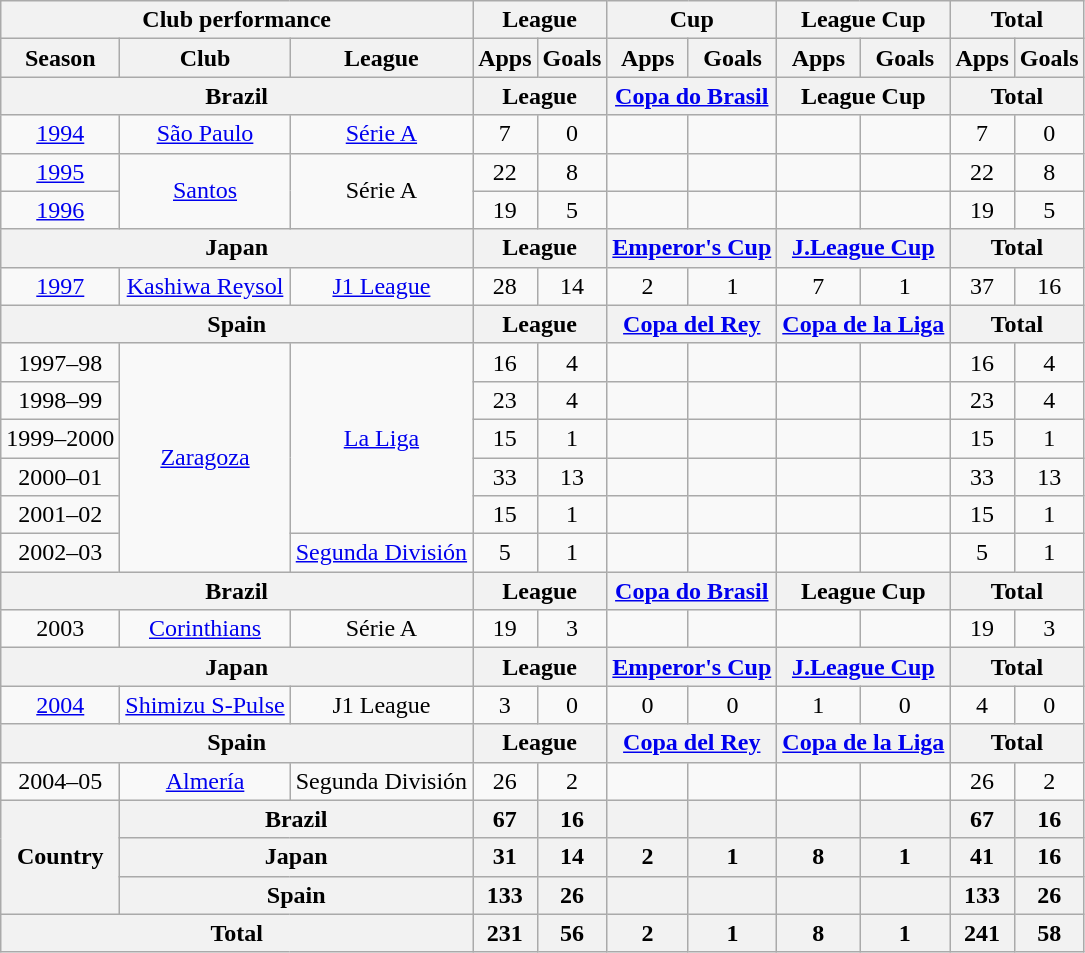<table class="wikitable" style="text-align:center;">
<tr>
<th colspan=3>Club performance</th>
<th colspan=2>League</th>
<th colspan=2>Cup</th>
<th colspan=2>League Cup</th>
<th colspan=2>Total</th>
</tr>
<tr>
<th>Season</th>
<th>Club</th>
<th>League</th>
<th>Apps</th>
<th>Goals</th>
<th>Apps</th>
<th>Goals</th>
<th>Apps</th>
<th>Goals</th>
<th>Apps</th>
<th>Goals</th>
</tr>
<tr>
<th colspan=3>Brazil</th>
<th colspan=2>League</th>
<th colspan=2><a href='#'>Copa do Brasil</a></th>
<th colspan=2>League Cup</th>
<th colspan=2>Total</th>
</tr>
<tr>
<td><a href='#'>1994</a></td>
<td><a href='#'>São Paulo</a></td>
<td><a href='#'>Série A</a></td>
<td>7</td>
<td>0</td>
<td></td>
<td></td>
<td></td>
<td></td>
<td>7</td>
<td>0</td>
</tr>
<tr>
<td><a href='#'>1995</a></td>
<td rowspan="2"><a href='#'>Santos</a></td>
<td rowspan="2">Série A</td>
<td>22</td>
<td>8</td>
<td></td>
<td></td>
<td></td>
<td></td>
<td>22</td>
<td>8</td>
</tr>
<tr>
<td><a href='#'>1996</a></td>
<td>19</td>
<td>5</td>
<td></td>
<td></td>
<td></td>
<td></td>
<td>19</td>
<td>5</td>
</tr>
<tr>
<th colspan=3>Japan</th>
<th colspan=2>League</th>
<th colspan=2><a href='#'>Emperor's Cup</a></th>
<th colspan=2><a href='#'>J.League Cup</a></th>
<th colspan=2>Total</th>
</tr>
<tr>
<td><a href='#'>1997</a></td>
<td><a href='#'>Kashiwa Reysol</a></td>
<td><a href='#'>J1 League</a></td>
<td>28</td>
<td>14</td>
<td>2</td>
<td>1</td>
<td>7</td>
<td>1</td>
<td>37</td>
<td>16</td>
</tr>
<tr>
<th colspan=3>Spain</th>
<th colspan=2>League</th>
<th colspan=2><a href='#'>Copa del Rey</a></th>
<th colspan=2><a href='#'>Copa de la Liga</a></th>
<th colspan=2>Total</th>
</tr>
<tr>
<td>1997–98</td>
<td rowspan="6"><a href='#'>Zaragoza</a></td>
<td rowspan="5"><a href='#'>La Liga</a></td>
<td>16</td>
<td>4</td>
<td></td>
<td></td>
<td></td>
<td></td>
<td>16</td>
<td>4</td>
</tr>
<tr>
<td>1998–99</td>
<td>23</td>
<td>4</td>
<td></td>
<td></td>
<td></td>
<td></td>
<td>23</td>
<td>4</td>
</tr>
<tr>
<td>1999–2000</td>
<td>15</td>
<td>1</td>
<td></td>
<td></td>
<td></td>
<td></td>
<td>15</td>
<td>1</td>
</tr>
<tr>
<td>2000–01</td>
<td>33</td>
<td>13</td>
<td></td>
<td></td>
<td></td>
<td></td>
<td>33</td>
<td>13</td>
</tr>
<tr>
<td>2001–02</td>
<td>15</td>
<td>1</td>
<td></td>
<td></td>
<td></td>
<td></td>
<td>15</td>
<td>1</td>
</tr>
<tr>
<td>2002–03</td>
<td><a href='#'>Segunda División</a></td>
<td>5</td>
<td>1</td>
<td></td>
<td></td>
<td></td>
<td></td>
<td>5</td>
<td>1</td>
</tr>
<tr>
<th colspan=3>Brazil</th>
<th colspan=2>League</th>
<th colspan=2><a href='#'>Copa do Brasil</a></th>
<th colspan=2>League Cup</th>
<th colspan=2>Total</th>
</tr>
<tr>
<td>2003</td>
<td><a href='#'>Corinthians</a></td>
<td>Série A</td>
<td>19</td>
<td>3</td>
<td></td>
<td></td>
<td></td>
<td></td>
<td>19</td>
<td>3</td>
</tr>
<tr>
<th colspan=3>Japan</th>
<th colspan=2>League</th>
<th colspan=2><a href='#'>Emperor's Cup</a></th>
<th colspan=2><a href='#'>J.League Cup</a></th>
<th colspan=2>Total</th>
</tr>
<tr>
<td><a href='#'>2004</a></td>
<td><a href='#'>Shimizu S-Pulse</a></td>
<td>J1 League</td>
<td>3</td>
<td>0</td>
<td>0</td>
<td>0</td>
<td>1</td>
<td>0</td>
<td>4</td>
<td>0</td>
</tr>
<tr>
<th colspan=3>Spain</th>
<th colspan=2>League</th>
<th colspan=2><a href='#'>Copa del Rey</a></th>
<th colspan=2><a href='#'>Copa de la Liga</a></th>
<th colspan=2>Total</th>
</tr>
<tr>
<td>2004–05</td>
<td><a href='#'>Almería</a></td>
<td>Segunda División</td>
<td>26</td>
<td>2</td>
<td></td>
<td></td>
<td></td>
<td></td>
<td>26</td>
<td>2</td>
</tr>
<tr>
<th rowspan=3>Country</th>
<th colspan=2>Brazil</th>
<th>67</th>
<th>16</th>
<th></th>
<th></th>
<th></th>
<th></th>
<th>67</th>
<th>16</th>
</tr>
<tr>
<th colspan=2>Japan</th>
<th>31</th>
<th>14</th>
<th>2</th>
<th>1</th>
<th>8</th>
<th>1</th>
<th>41</th>
<th>16</th>
</tr>
<tr>
<th colspan=2>Spain</th>
<th>133</th>
<th>26</th>
<th></th>
<th></th>
<th></th>
<th></th>
<th>133</th>
<th>26</th>
</tr>
<tr>
<th colspan=3>Total</th>
<th>231</th>
<th>56</th>
<th>2</th>
<th>1</th>
<th>8</th>
<th>1</th>
<th>241</th>
<th>58</th>
</tr>
</table>
